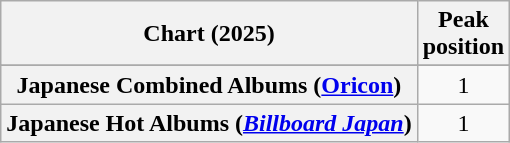<table class="wikitable sortable plainrowheaders" style="text-align:center">
<tr>
<th scope="col">Chart (2025)</th>
<th scope="col">Peak<br>position</th>
</tr>
<tr>
</tr>
<tr>
<th scope="row">Japanese Combined Albums (<a href='#'>Oricon</a>)</th>
<td>1</td>
</tr>
<tr>
<th scope="row">Japanese Hot Albums (<em><a href='#'>Billboard Japan</a></em>)</th>
<td>1</td>
</tr>
</table>
